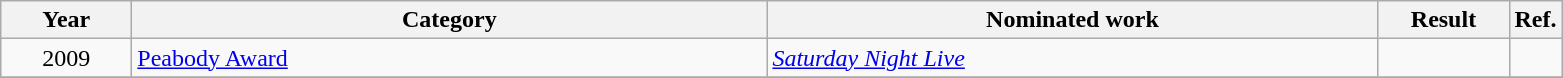<table class=wikitable>
<tr>
<th scope="col" style="width:5em;">Year</th>
<th scope="col" style="width:26em;">Category</th>
<th scope="col" style="width:25em;">Nominated work</th>
<th scope="col" style="width:5em;">Result</th>
<th>Ref.</th>
</tr>
<tr>
<td style="text-align:center;">2009</td>
<td><a href='#'>Peabody Award</a></td>
<td><em><a href='#'>Saturday Night Live</a></em></td>
<td></td>
<td></td>
</tr>
<tr>
</tr>
</table>
